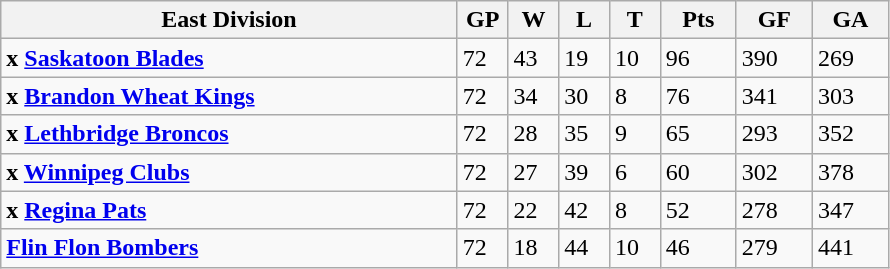<table class="wikitable">
<tr>
<th width="45%">East Division</th>
<th width="5%">GP</th>
<th width="5%">W</th>
<th width="5%">L</th>
<th width="5%">T</th>
<th width="7.5%">Pts</th>
<th width="7.5%">GF</th>
<th width="7.5%">GA</th>
</tr>
<tr>
<td><strong>x <a href='#'>Saskatoon Blades</a></strong></td>
<td>72</td>
<td>43</td>
<td>19</td>
<td>10</td>
<td>96</td>
<td>390</td>
<td>269</td>
</tr>
<tr>
<td><strong>x <a href='#'>Brandon Wheat Kings</a></strong></td>
<td>72</td>
<td>34</td>
<td>30</td>
<td>8</td>
<td>76</td>
<td>341</td>
<td>303</td>
</tr>
<tr>
<td><strong>x <a href='#'>Lethbridge Broncos</a></strong></td>
<td>72</td>
<td>28</td>
<td>35</td>
<td>9</td>
<td>65</td>
<td>293</td>
<td>352</td>
</tr>
<tr>
<td><strong>x <a href='#'>Winnipeg Clubs</a></strong></td>
<td>72</td>
<td>27</td>
<td>39</td>
<td>6</td>
<td>60</td>
<td>302</td>
<td>378</td>
</tr>
<tr>
<td><strong>x <a href='#'>Regina Pats</a></strong></td>
<td>72</td>
<td>22</td>
<td>42</td>
<td>8</td>
<td>52</td>
<td>278</td>
<td>347</td>
</tr>
<tr>
<td><strong><a href='#'>Flin Flon Bombers</a></strong></td>
<td>72</td>
<td>18</td>
<td>44</td>
<td>10</td>
<td>46</td>
<td>279</td>
<td>441</td>
</tr>
</table>
